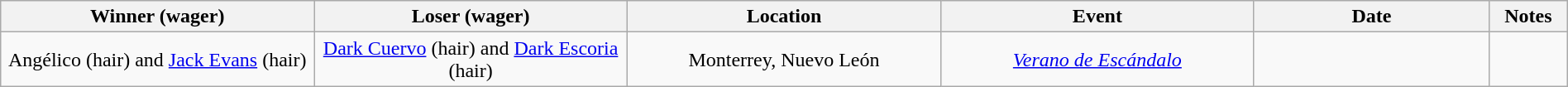<table class="wikitable sortable" width=100%  style="text-align: center">
<tr>
<th width=20% scope="col">Winner (wager)</th>
<th width=20% scope="col">Loser (wager)</th>
<th width=20% scope="col">Location</th>
<th width=20% scope="col">Event</th>
<th width=15% scope="col">Date</th>
<th class="unsortable" width=5% scope="col">Notes</th>
</tr>
<tr>
<td>Angélico (hair) and <a href='#'>Jack Evans</a> (hair)</td>
<td><a href='#'>Dark Cuervo</a> (hair) and <a href='#'>Dark Escoria</a> (hair)</td>
<td>Monterrey, Nuevo León</td>
<td><em><a href='#'>Verano de Escándalo</a></em></td>
<td></td>
<td></td>
</tr>
</table>
